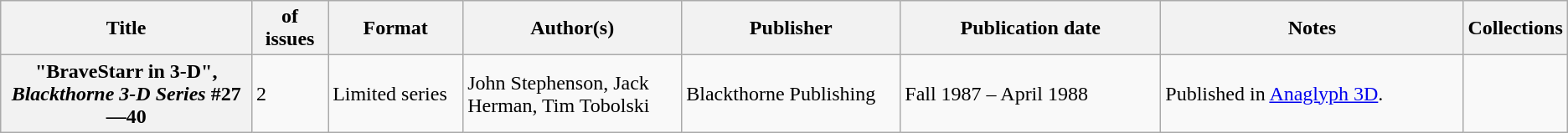<table class="wikitable">
<tr>
<th>Title</th>
<th style="width:40pt"> of issues</th>
<th style="width:75pt">Format</th>
<th style="width:125pt">Author(s)</th>
<th style="width:125pt">Publisher</th>
<th style="width:150pt">Publication date</th>
<th style="width:175pt">Notes</th>
<th>Collections</th>
</tr>
<tr>
<th>"BraveStarr in 3-D", <em>Blackthorne 3-D Series</em> #27—40</th>
<td>2</td>
<td>Limited series</td>
<td>John Stephenson, Jack Herman, Tim Tobolski</td>
<td>Blackthorne Publishing</td>
<td>Fall 1987 – April 1988</td>
<td>Published in <a href='#'>Anaglyph 3D</a>.</td>
<td></td>
</tr>
</table>
